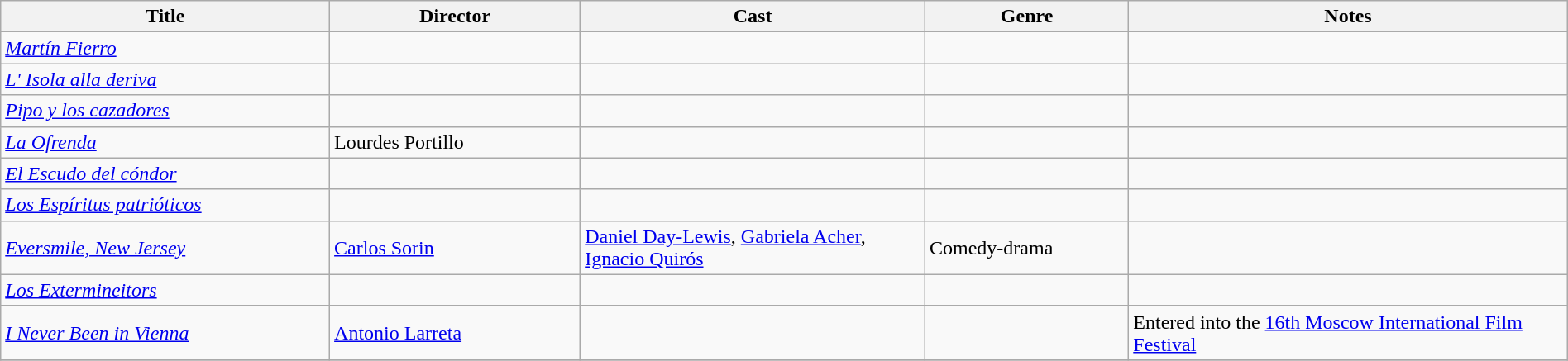<table class="wikitable" width= "100%">
<tr>
<th width=21%>Title</th>
<th width=16%>Director</th>
<th width=22%>Cast</th>
<th width=13%>Genre</th>
<th width=28%>Notes</th>
</tr>
<tr>
<td><em><a href='#'>Martín Fierro</a></em></td>
<td></td>
<td></td>
<td></td>
<td></td>
</tr>
<tr>
<td><em><a href='#'>L' Isola alla deriva</a></em></td>
<td></td>
<td></td>
<td></td>
<td></td>
</tr>
<tr>
<td><em><a href='#'>Pipo y los cazadores</a></em></td>
<td></td>
<td></td>
<td></td>
<td></td>
</tr>
<tr>
<td><em><a href='#'>La Ofrenda</a></em></td>
<td>Lourdes Portillo</td>
<td></td>
<td></td>
<td></td>
</tr>
<tr>
<td><em><a href='#'>El Escudo del cóndor</a></em></td>
<td></td>
<td></td>
<td></td>
<td></td>
</tr>
<tr>
<td><em><a href='#'>Los Espíritus patrióticos</a></em></td>
<td></td>
<td></td>
<td></td>
<td></td>
</tr>
<tr>
<td><em><a href='#'>Eversmile, New Jersey</a></em></td>
<td><a href='#'>Carlos Sorin</a></td>
<td><a href='#'>Daniel Day-Lewis</a>, <a href='#'>Gabriela Acher</a>, <a href='#'>Ignacio Quirós</a></td>
<td>Comedy-drama</td>
<td></td>
</tr>
<tr>
<td><em><a href='#'>Los Extermineitors</a></em></td>
<td></td>
<td></td>
<td></td>
<td></td>
</tr>
<tr>
<td><em><a href='#'>I Never Been in Vienna</a></em></td>
<td><a href='#'>Antonio Larreta</a></td>
<td></td>
<td></td>
<td>Entered into the <a href='#'>16th Moscow International Film Festival</a></td>
</tr>
<tr>
</tr>
</table>
